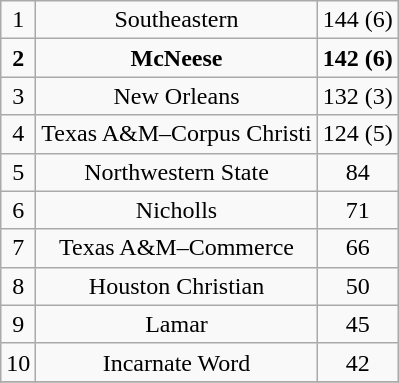<table class="wikitable">
<tr align="center">
<td>1</td>
<td>Southeastern</td>
<td>144 (6)</td>
</tr>
<tr align="center">
<td><strong>2</strong></td>
<td><strong>McNeese</strong></td>
<td><strong>142 (6)</strong></td>
</tr>
<tr align="center">
<td>3</td>
<td>New Orleans</td>
<td>132 (3)</td>
</tr>
<tr align="center">
<td>4</td>
<td>Texas A&M–Corpus Christi</td>
<td>124 (5)</td>
</tr>
<tr align="center">
<td>5</td>
<td>Northwestern State</td>
<td>84</td>
</tr>
<tr align="center">
<td>6</td>
<td>Nicholls</td>
<td>71</td>
</tr>
<tr align="center">
<td>7</td>
<td>Texas A&M–Commerce</td>
<td>66</td>
</tr>
<tr align="center">
<td>8</td>
<td>Houston Christian</td>
<td>50</td>
</tr>
<tr align="center">
<td>9</td>
<td>Lamar</td>
<td>45</td>
</tr>
<tr align="center">
<td>10</td>
<td>Incarnate Word</td>
<td>42</td>
</tr>
<tr align="center">
</tr>
</table>
